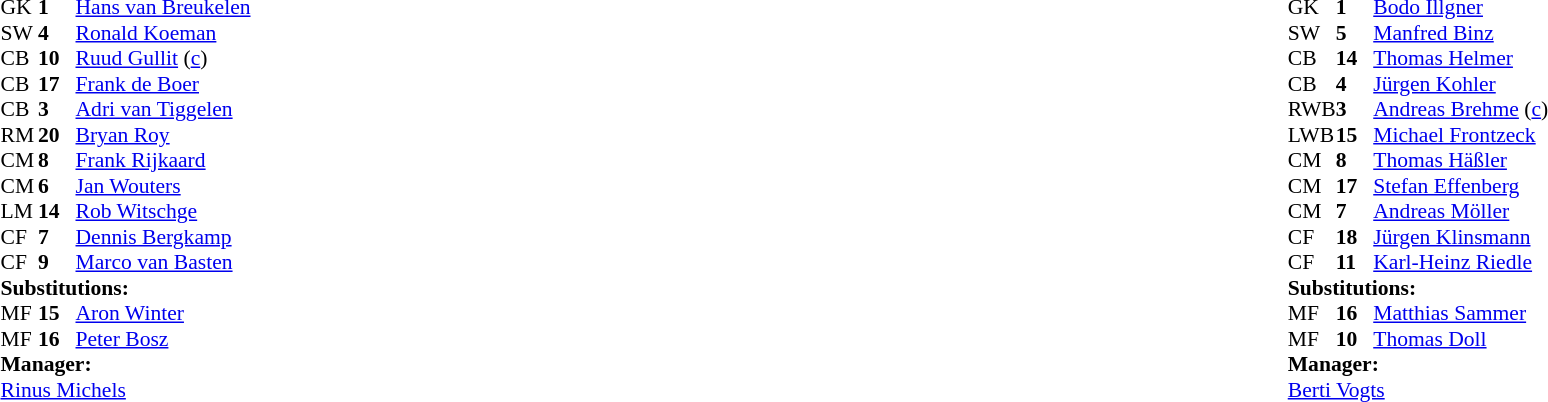<table style="width:100%;">
<tr>
<td style="vertical-align:top; width:40%;"><br><table style="font-size:90%" cellspacing="0" cellpadding="0">
<tr>
<th width="25"></th>
<th width="25"></th>
</tr>
<tr>
<td>GK</td>
<td><strong>1</strong></td>
<td><a href='#'>Hans van Breukelen</a></td>
</tr>
<tr>
<td>SW</td>
<td><strong>4</strong></td>
<td><a href='#'>Ronald Koeman</a></td>
</tr>
<tr>
<td>CB</td>
<td><strong>10</strong></td>
<td><a href='#'>Ruud Gullit</a> (<a href='#'>c</a>)</td>
</tr>
<tr>
<td>CB</td>
<td><strong>17</strong></td>
<td><a href='#'>Frank de Boer</a></td>
<td></td>
<td></td>
</tr>
<tr>
<td>CB</td>
<td><strong>3</strong></td>
<td><a href='#'>Adri van Tiggelen</a></td>
</tr>
<tr>
<td>RM</td>
<td><strong>20</strong></td>
<td><a href='#'>Bryan Roy</a></td>
</tr>
<tr>
<td>CM</td>
<td><strong>8</strong></td>
<td><a href='#'>Frank Rijkaard</a></td>
</tr>
<tr>
<td>CM</td>
<td><strong>6</strong></td>
<td><a href='#'>Jan Wouters</a></td>
</tr>
<tr>
<td>LM</td>
<td><strong>14</strong></td>
<td><a href='#'>Rob Witschge</a></td>
</tr>
<tr>
<td>CF</td>
<td><strong>7</strong></td>
<td><a href='#'>Dennis Bergkamp</a></td>
<td></td>
<td></td>
</tr>
<tr>
<td>CF</td>
<td><strong>9</strong></td>
<td><a href='#'>Marco van Basten</a></td>
</tr>
<tr>
<td colspan=3><strong>Substitutions:</strong></td>
</tr>
<tr>
<td>MF</td>
<td><strong>15</strong></td>
<td><a href='#'>Aron Winter</a></td>
<td></td>
<td></td>
</tr>
<tr>
<td>MF</td>
<td><strong>16</strong></td>
<td><a href='#'>Peter Bosz</a></td>
<td></td>
<td></td>
</tr>
<tr>
<td colspan=3><strong>Manager:</strong></td>
</tr>
<tr>
<td colspan=3><a href='#'>Rinus Michels</a></td>
</tr>
</table>
</td>
<td valign="top"></td>
<td style="vertical-align:top; width:50%;"><br><table style="font-size:90%; margin:auto;" cellspacing="0" cellpadding="0">
<tr>
<th width=25></th>
<th width=25></th>
</tr>
<tr>
<td>GK</td>
<td><strong>1</strong></td>
<td><a href='#'>Bodo Illgner</a></td>
</tr>
<tr>
<td>SW</td>
<td><strong>5</strong></td>
<td><a href='#'>Manfred Binz</a></td>
<td></td>
<td></td>
</tr>
<tr>
<td>CB</td>
<td><strong>14</strong></td>
<td><a href='#'>Thomas Helmer</a></td>
</tr>
<tr>
<td>CB</td>
<td><strong>4</strong></td>
<td><a href='#'>Jürgen Kohler</a></td>
<td></td>
</tr>
<tr>
<td>RWB</td>
<td><strong>3</strong></td>
<td><a href='#'>Andreas Brehme</a> (<a href='#'>c</a>)</td>
</tr>
<tr>
<td>LWB</td>
<td><strong>15</strong></td>
<td><a href='#'>Michael Frontzeck</a></td>
</tr>
<tr>
<td>CM</td>
<td><strong>8</strong></td>
<td><a href='#'>Thomas Häßler</a></td>
</tr>
<tr>
<td>CM</td>
<td><strong>17</strong></td>
<td><a href='#'>Stefan Effenberg</a></td>
</tr>
<tr>
<td>CM</td>
<td><strong>7</strong></td>
<td><a href='#'>Andreas Möller</a></td>
</tr>
<tr>
<td>CF</td>
<td><strong>18</strong></td>
<td><a href='#'>Jürgen Klinsmann</a></td>
</tr>
<tr>
<td>CF</td>
<td><strong>11</strong></td>
<td><a href='#'>Karl-Heinz Riedle</a></td>
<td></td>
<td></td>
</tr>
<tr>
<td colspan=3><strong>Substitutions:</strong></td>
</tr>
<tr>
<td>MF</td>
<td><strong>16</strong></td>
<td><a href='#'>Matthias Sammer</a></td>
<td></td>
<td></td>
</tr>
<tr>
<td>MF</td>
<td><strong>10</strong></td>
<td><a href='#'>Thomas Doll</a></td>
<td></td>
<td></td>
</tr>
<tr>
<td colspan=3><strong>Manager:</strong></td>
</tr>
<tr>
<td colspan=3><a href='#'>Berti Vogts</a></td>
</tr>
</table>
</td>
</tr>
</table>
